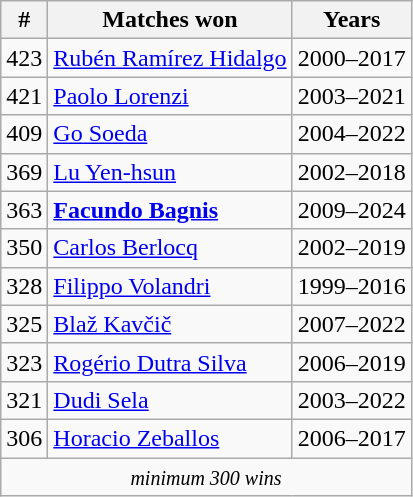<table class="wikitable" style="display:inline-table;">
<tr>
<th>#</th>
<th>Matches won</th>
<th>Years</th>
</tr>
<tr>
<td>423</td>
<td> <a href='#'>Rubén Ramírez Hidalgo</a></td>
<td>2000–2017</td>
</tr>
<tr>
<td>421</td>
<td> <a href='#'>Paolo Lorenzi</a></td>
<td>2003–2021</td>
</tr>
<tr>
<td>409</td>
<td> <a href='#'>Go Soeda</a></td>
<td>2004–2022</td>
</tr>
<tr>
<td>369</td>
<td> <a href='#'>Lu Yen-hsun</a></td>
<td>2002–2018</td>
</tr>
<tr>
<td>363</td>
<td> <strong><a href='#'>Facundo Bagnis</a></strong></td>
<td>2009–2024</td>
</tr>
<tr>
<td>350</td>
<td> <a href='#'>Carlos Berlocq</a></td>
<td>2002–2019</td>
</tr>
<tr>
<td>328</td>
<td> <a href='#'>Filippo Volandri</a></td>
<td>1999–2016</td>
</tr>
<tr>
<td>325</td>
<td> <a href='#'>Blaž Kavčič</a></td>
<td>2007–2022</td>
</tr>
<tr>
<td>323</td>
<td> <a href='#'>Rogério Dutra Silva</a></td>
<td>2006–2019</td>
</tr>
<tr>
<td>321</td>
<td> <a href='#'>Dudi Sela</a></td>
<td>2003–2022</td>
</tr>
<tr>
<td>306</td>
<td> <a href='#'>Horacio Zeballos</a></td>
<td>2006–2017</td>
</tr>
<tr>
<td colspan="3" style="text-align: center;"><small><em>minimum 300 wins</em></small></td>
</tr>
</table>
